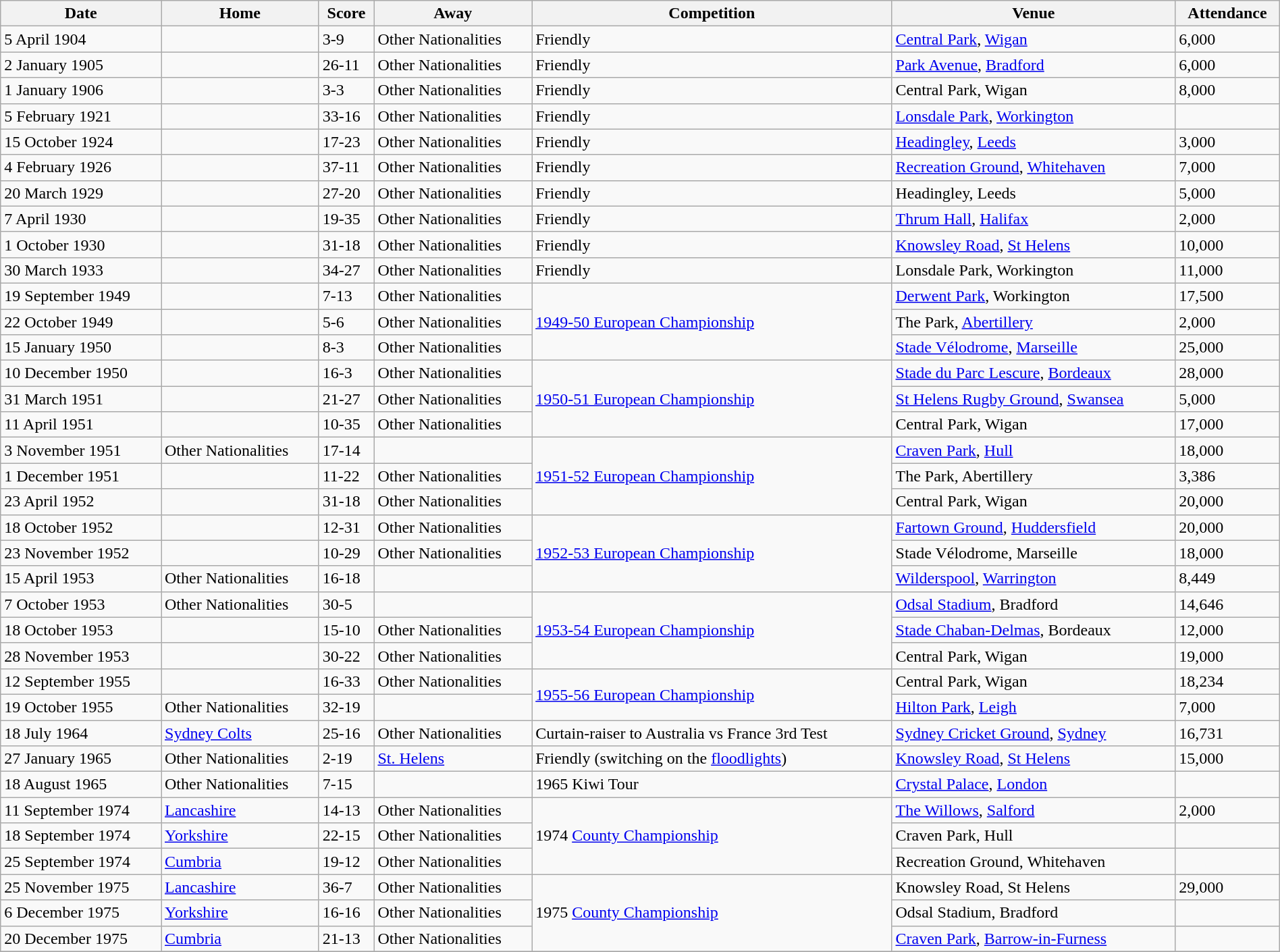<table class="wikitable" width=100%>
<tr>
<th>Date</th>
<th>Home</th>
<th>Score</th>
<th>Away</th>
<th>Competition</th>
<th>Venue</th>
<th>Attendance</th>
</tr>
<tr>
<td>5 April 1904</td>
<td></td>
<td>3-9</td>
<td>Other Nationalities</td>
<td>Friendly</td>
<td><a href='#'>Central Park</a>, <a href='#'>Wigan</a></td>
<td>6,000</td>
</tr>
<tr>
<td>2 January 1905</td>
<td></td>
<td>26-11</td>
<td>Other Nationalities</td>
<td>Friendly</td>
<td><a href='#'>Park Avenue</a>, <a href='#'>Bradford</a></td>
<td>6,000</td>
</tr>
<tr>
<td>1 January 1906</td>
<td></td>
<td>3-3</td>
<td>Other Nationalities</td>
<td>Friendly</td>
<td>Central Park, Wigan</td>
<td>8,000</td>
</tr>
<tr>
<td>5 February 1921</td>
<td></td>
<td>33-16</td>
<td>Other Nationalities</td>
<td>Friendly</td>
<td><a href='#'>Lonsdale Park</a>, <a href='#'>Workington</a></td>
<td></td>
</tr>
<tr>
<td>15 October 1924</td>
<td></td>
<td>17-23</td>
<td>Other Nationalities</td>
<td>Friendly</td>
<td><a href='#'>Headingley</a>, <a href='#'>Leeds</a></td>
<td>3,000</td>
</tr>
<tr>
<td>4 February 1926</td>
<td></td>
<td>37-11</td>
<td>Other Nationalities</td>
<td>Friendly</td>
<td><a href='#'>Recreation Ground</a>, <a href='#'>Whitehaven</a></td>
<td>7,000</td>
</tr>
<tr>
<td>20 March 1929</td>
<td></td>
<td>27-20</td>
<td>Other Nationalities</td>
<td>Friendly</td>
<td>Headingley, Leeds</td>
<td>5,000</td>
</tr>
<tr>
<td>7 April 1930</td>
<td></td>
<td>19-35</td>
<td>Other Nationalities</td>
<td>Friendly</td>
<td><a href='#'>Thrum Hall</a>, <a href='#'>Halifax</a></td>
<td>2,000</td>
</tr>
<tr>
<td>1 October 1930</td>
<td></td>
<td>31-18</td>
<td>Other Nationalities</td>
<td>Friendly</td>
<td><a href='#'>Knowsley Road</a>, <a href='#'>St Helens</a></td>
<td>10,000</td>
</tr>
<tr>
<td>30 March 1933</td>
<td></td>
<td>34-27</td>
<td>Other Nationalities</td>
<td>Friendly</td>
<td>Lonsdale Park, Workington</td>
<td>11,000</td>
</tr>
<tr>
<td>19 September 1949</td>
<td></td>
<td>7-13</td>
<td>Other Nationalities</td>
<td rowspan=3><a href='#'>1949-50 European Championship</a></td>
<td><a href='#'>Derwent Park</a>, Workington</td>
<td>17,500</td>
</tr>
<tr>
<td>22 October 1949</td>
<td></td>
<td>5-6</td>
<td>Other Nationalities</td>
<td>The Park, <a href='#'>Abertillery</a></td>
<td>2,000</td>
</tr>
<tr>
<td>15 January 1950</td>
<td></td>
<td>8-3</td>
<td>Other Nationalities</td>
<td><a href='#'>Stade Vélodrome</a>, <a href='#'>Marseille</a></td>
<td>25,000</td>
</tr>
<tr>
<td>10 December 1950</td>
<td></td>
<td>16-3</td>
<td>Other Nationalities</td>
<td rowspan=3><a href='#'>1950-51 European Championship</a></td>
<td><a href='#'>Stade du Parc Lescure</a>, <a href='#'>Bordeaux</a></td>
<td>28,000</td>
</tr>
<tr>
<td>31 March 1951</td>
<td></td>
<td>21-27</td>
<td>Other Nationalities</td>
<td><a href='#'>St Helens Rugby Ground</a>, <a href='#'>Swansea</a></td>
<td>5,000</td>
</tr>
<tr>
<td>11 April 1951</td>
<td></td>
<td>10-35</td>
<td>Other Nationalities</td>
<td>Central Park, Wigan</td>
<td>17,000</td>
</tr>
<tr>
<td>3 November 1951</td>
<td>Other Nationalities</td>
<td>17-14</td>
<td></td>
<td rowspan=3><a href='#'>1951-52 European Championship</a></td>
<td><a href='#'>Craven Park</a>, <a href='#'>Hull</a></td>
<td>18,000</td>
</tr>
<tr>
<td>1 December 1951</td>
<td></td>
<td>11-22</td>
<td>Other Nationalities</td>
<td>The Park, Abertillery</td>
<td>3,386</td>
</tr>
<tr>
<td>23 April 1952</td>
<td></td>
<td>31-18</td>
<td>Other Nationalities</td>
<td>Central Park, Wigan</td>
<td>20,000</td>
</tr>
<tr>
<td>18 October 1952</td>
<td></td>
<td>12-31</td>
<td>Other Nationalities</td>
<td rowspan=3><a href='#'>1952-53 European Championship</a></td>
<td><a href='#'>Fartown Ground</a>, <a href='#'>Huddersfield</a></td>
<td>20,000</td>
</tr>
<tr>
<td>23 November 1952</td>
<td></td>
<td>10-29</td>
<td>Other Nationalities</td>
<td>Stade Vélodrome, Marseille</td>
<td>18,000</td>
</tr>
<tr>
<td>15 April 1953</td>
<td>Other Nationalities</td>
<td>16-18</td>
<td></td>
<td><a href='#'>Wilderspool</a>, <a href='#'>Warrington</a></td>
<td>8,449</td>
</tr>
<tr>
<td>7 October 1953</td>
<td>Other Nationalities</td>
<td>30-5</td>
<td></td>
<td rowspan=3><a href='#'>1953-54 European Championship</a></td>
<td><a href='#'>Odsal Stadium</a>, Bradford</td>
<td>14,646</td>
</tr>
<tr>
<td>18 October 1953</td>
<td></td>
<td>15-10</td>
<td>Other Nationalities</td>
<td><a href='#'>Stade Chaban-Delmas</a>, Bordeaux</td>
<td>12,000</td>
</tr>
<tr>
<td>28 November 1953</td>
<td></td>
<td>30-22</td>
<td>Other Nationalities</td>
<td>Central Park, Wigan</td>
<td>19,000</td>
</tr>
<tr>
<td>12 September 1955</td>
<td></td>
<td>16-33</td>
<td>Other Nationalities</td>
<td rowspan=2><a href='#'>1955-56 European Championship</a></td>
<td>Central Park, Wigan</td>
<td>18,234</td>
</tr>
<tr>
<td>19 October 1955</td>
<td>Other Nationalities</td>
<td>32-19</td>
<td></td>
<td><a href='#'>Hilton Park</a>, <a href='#'>Leigh</a></td>
<td>7,000</td>
</tr>
<tr>
<td>18 July 1964</td>
<td> <a href='#'>Sydney Colts</a></td>
<td>25-16</td>
<td>Other Nationalities</td>
<td>Curtain-raiser to Australia vs France 3rd Test</td>
<td><a href='#'>Sydney Cricket Ground</a>, <a href='#'>Sydney</a></td>
<td>16,731</td>
</tr>
<tr>
<td>27 January 1965</td>
<td>Other Nationalities</td>
<td>2-19</td>
<td> <a href='#'>St. Helens</a></td>
<td>Friendly (switching on the <a href='#'>floodlights</a>)</td>
<td><a href='#'>Knowsley Road</a>, <a href='#'>St Helens</a></td>
<td>15,000</td>
</tr>
<tr>
<td>18 August 1965</td>
<td>Other Nationalities</td>
<td>7-15</td>
<td></td>
<td>1965 Kiwi Tour</td>
<td><a href='#'>Crystal Palace</a>, <a href='#'>London</a></td>
<td></td>
</tr>
<tr>
<td>11 September 1974</td>
<td> <a href='#'>Lancashire</a></td>
<td>14-13</td>
<td>Other Nationalities</td>
<td rowspan=3>1974 <a href='#'>County Championship</a></td>
<td><a href='#'>The Willows</a>, <a href='#'>Salford</a></td>
<td>2,000</td>
</tr>
<tr>
<td>18 September 1974</td>
<td> <a href='#'>Yorkshire</a></td>
<td>22-15</td>
<td>Other Nationalities</td>
<td>Craven Park, Hull</td>
<td></td>
</tr>
<tr>
<td>25 September 1974</td>
<td> <a href='#'>Cumbria</a></td>
<td>19-12</td>
<td>Other Nationalities</td>
<td>Recreation Ground, Whitehaven</td>
<td></td>
</tr>
<tr>
<td>25 November 1975</td>
<td> <a href='#'>Lancashire</a></td>
<td>36-7</td>
<td>Other Nationalities</td>
<td rowspan=3>1975 <a href='#'>County Championship</a></td>
<td>Knowsley Road, St Helens</td>
<td>29,000</td>
</tr>
<tr>
<td>6 December 1975</td>
<td> <a href='#'>Yorkshire</a></td>
<td>16-16</td>
<td>Other Nationalities</td>
<td>Odsal Stadium, Bradford</td>
<td></td>
</tr>
<tr>
<td>20 December 1975</td>
<td> <a href='#'>Cumbria</a></td>
<td>21-13</td>
<td>Other Nationalities</td>
<td><a href='#'>Craven Park</a>, <a href='#'>Barrow-in-Furness</a></td>
<td></td>
</tr>
<tr>
</tr>
</table>
